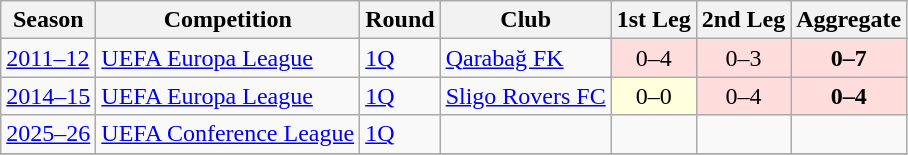<table class="wikitable">
<tr>
<th>Season</th>
<th>Competition</th>
<th>Round</th>
<th>Club</th>
<th>1st Leg</th>
<th>2nd Leg</th>
<th>Aggregate</th>
</tr>
<tr>
<td><a href='#'>2011–12</a></td>
<td><a href='#'>UEFA Europa League</a></td>
<td><a href='#'>1Q</a></td>
<td> <a href='#'>Qarabağ FK</a></td>
<td bgcolor="#ffdddd" style="text-align:center;">0–4</td>
<td bgcolor="#ffdddd" style="text-align:center;">0–3</td>
<td bgcolor="#ffdddd" style="text-align:center;"><strong>0–7</strong></td>
</tr>
<tr>
<td><a href='#'>2014–15</a></td>
<td><a href='#'>UEFA Europa League</a></td>
<td><a href='#'>1Q</a></td>
<td> <a href='#'>Sligo Rovers FC</a></td>
<td bgcolor="#ffffdd" style="text-align:center;">0–0</td>
<td bgcolor="#ffdddd" style="text-align:center;">0–4</td>
<td bgcolor="#ffdddd" style="text-align:center;"><strong>0–4</strong></td>
</tr>
<tr>
<td><a href='#'>2025–26</a></td>
<td><a href='#'>UEFA Conference League</a></td>
<td><a href='#'>1Q</a></td>
<td></td>
<td style="text-align:center;"></td>
<td style="text-align:center;"></td>
<td style="text-align:center;"></td>
</tr>
<tr>
</tr>
</table>
